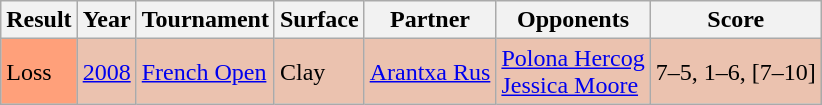<table class="sortable wikitable">
<tr>
<th>Result</th>
<th>Year</th>
<th>Tournament</th>
<th>Surface</th>
<th>Partner</th>
<th>Opponents</th>
<th>Score</th>
</tr>
<tr style="background:#ebc2af;">
<td style="background:#ffa07a;">Loss</td>
<td><a href='#'>2008</a></td>
<td><a href='#'>French Open</a></td>
<td>Clay</td>
<td> <a href='#'>Arantxa Rus</a></td>
<td> <a href='#'>Polona Hercog</a> <br>  <a href='#'>Jessica Moore</a></td>
<td>7–5, 1–6, [7–10]</td>
</tr>
</table>
